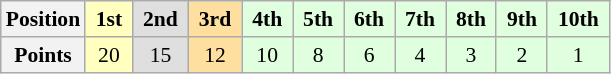<table class="wikitable" style="font-size:90%; text-align:center">
<tr>
<th>Position</th>
<td style="background:#ffffbf;"> <strong>1st</strong> </td>
<td style="background:#dfdfdf;"> <strong>2nd</strong> </td>
<td style="background:#ffdf9f;"> <strong>3rd</strong> </td>
<td style="background:#dfffdf;"> <strong>4th</strong> </td>
<td style="background:#dfffdf;"> <strong>5th</strong> </td>
<td style="background:#dfffdf;"> <strong>6th</strong> </td>
<td style="background:#dfffdf;"> <strong>7th</strong> </td>
<td style="background:#dfffdf;"> <strong>8th</strong> </td>
<td style="background:#dfffdf;"> <strong>9th</strong> </td>
<td style="background:#dfffdf;"> <strong>10th</strong> </td>
</tr>
<tr>
<th>Points</th>
<td style="background:#ffffbf;">20</td>
<td style="background:#dfdfdf;">15</td>
<td style="background:#ffdf9f;">12</td>
<td style="background:#dfffdf;">10</td>
<td style="background:#dfffdf;">8</td>
<td style="background:#dfffdf;">6</td>
<td style="background:#dfffdf;">4</td>
<td style="background:#dfffdf;">3</td>
<td style="background:#dfffdf;">2</td>
<td style="background:#dfffdf;">1</td>
</tr>
</table>
